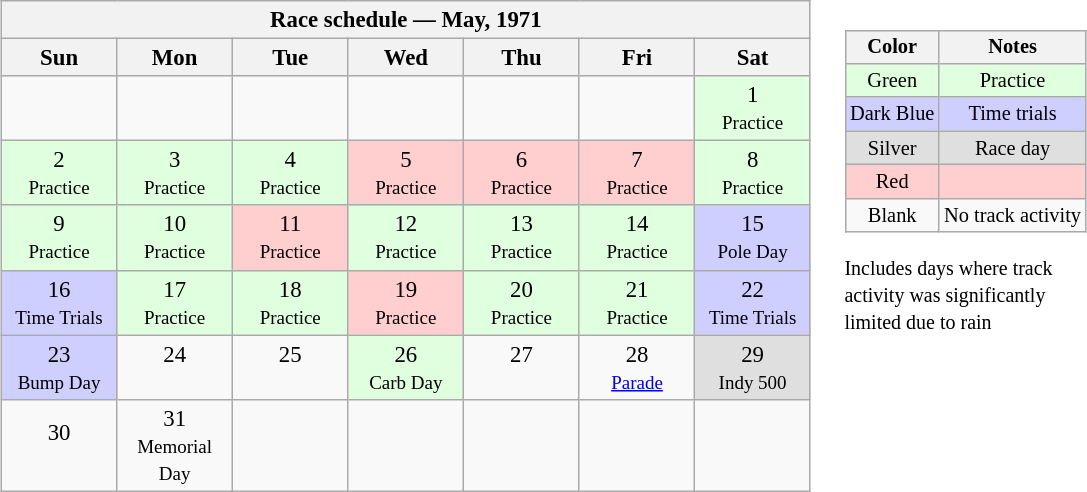<table>
<tr>
<td><br><table class="wikitable" style="text-align:center; font-size:95%">
<tr valign="top">
<th colspan=7>Race schedule — May, 1971</th>
</tr>
<tr>
<th scope="col" width="70">Sun</th>
<th scope="col" width="70">Mon</th>
<th scope="col" width="70">Tue</th>
<th scope="col" width="70">Wed</th>
<th scope="col" width="70">Thu</th>
<th scope="col" width="70">Fri</th>
<th scope="col" width="70">Sat</th>
</tr>
<tr>
<td><br> </td>
<td><br> </td>
<td><br> </td>
<td><br> </td>
<td><br> </td>
<td><br> </td>
<td style="background:#DFFFDF;">1<br><small>Practice</small></td>
</tr>
<tr>
<td style="background:#DFFFDF;">2<br><small>Practice</small></td>
<td style="background:#DFFFDF;">3<br><small>Practice</small></td>
<td style="background:#DFFFDF;">4<br><small>Practice</small></td>
<td style="background:#FFCFCF;">5<br><small>Practice</small></td>
<td style="background:#FFCFCF;">6<br><small>Practice</small></td>
<td style="background:#FFCFCF;">7<br><small>Practice</small></td>
<td style="background:#DFFFDF;">8<br><small>Practice</small></td>
</tr>
<tr>
<td style="background:#DFFFDF;">9<br><small>Practice</small></td>
<td style="background:#DFFFDF;">10<br><small>Practice</small></td>
<td style="background:#FFCFCF;">11<br><small>Practice</small></td>
<td style="background:#DFFFDF;">12<br><small>Practice</small></td>
<td style="background:#DFFFDF;">13<br><small>Practice</small></td>
<td style="background:#DFFFDF;">14<br><small>Practice</small></td>
<td style="background:#CFCFFF;">15<br><small>Pole Day</small></td>
</tr>
<tr>
<td style="background:#CFCFFF;">16<br><small>Time Trials</small></td>
<td style="background:#DFFFDF;">17<br><small>Practice</small></td>
<td style="background:#DFFFDF;">18<br><small>Practice</small></td>
<td style="background:#FFCFCF;">19<br><small>Practice</small></td>
<td style="background:#DFFFDF;">20<br><small>Practice</small></td>
<td style="background:#DFFFDF;">21<br><small>Practice</small></td>
<td style="background:#CFCFFF;">22<br><small>Time Trials</small></td>
</tr>
<tr>
<td style="background:#CFCFFF;">23<br><small>Bump Day</small></td>
<td>24<br> </td>
<td>25<br> </td>
<td style="background:#DFFFDF;">26<br><small>Carb Day</small></td>
<td>27<br> </td>
<td>28<br><small><a href='#'>Parade</a></small></td>
<td style="background:#DFDFDF;">29<br><small>Indy 500</small></td>
</tr>
<tr>
<td>30<br> </td>
<td>31<br><small>Memorial Day</small></td>
<td><br> </td>
<td><br> </td>
<td><br> </td>
<td><br> </td>
<td><br> </td>
</tr>
</table>
</td>
<td valign="top"><br><table>
<tr>
<td><br><table style="margin-right:0; font-size:85%; text-align:center;" class="wikitable">
<tr>
<th>Color</th>
<th>Notes</th>
</tr>
<tr style="background:#DFFFDF;">
<td>Green</td>
<td>Practice</td>
</tr>
<tr style="background:#CFCFFF;">
<td>Dark Blue</td>
<td>Time trials</td>
</tr>
<tr style="background:#DFDFDF;">
<td>Silver</td>
<td>Race day</td>
</tr>
<tr style="background:#FFCFCF;">
<td>Red</td>
<td></td>
</tr>
<tr>
<td>Blank</td>
<td>No track activity</td>
</tr>
</table>
 <small>Includes days where track<br>activity was significantly<br>limited due to rain</small></td>
</tr>
</table>
</td>
</tr>
</table>
